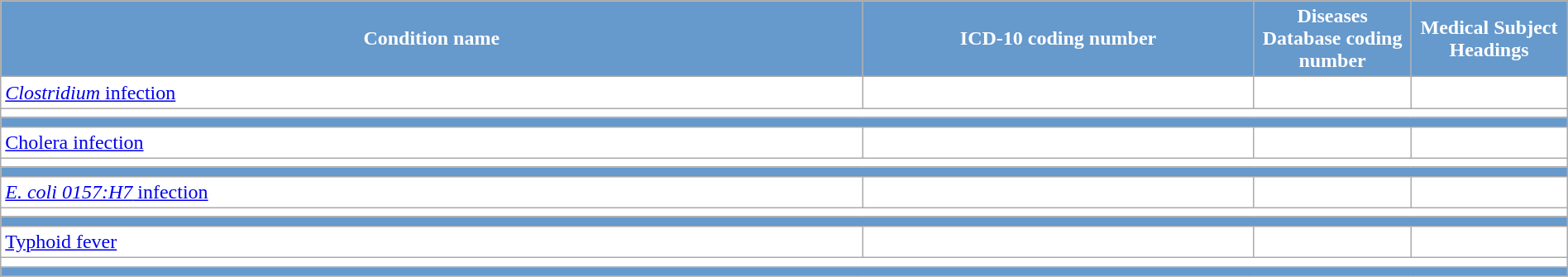<table class="wikitable" style="width:100%; margin-right:auto; background: #FFFFFF;">
<tr style="color:white">
<th style="background-color:#6699CC; width:55%">Condition name</th>
<th style="background-color:#6699CC; width:25%">ICD-10 coding number</th>
<th style="background-color:#6699CC; width:10%">Diseases Database coding number</th>
<th style="background-color:#6699CC; width:10%">Medical Subject Headings</th>
</tr>
<tr>
<td><a href='#'><em>Clostridium</em> infection</a></td>
<td></td>
<td></td>
<td></td>
</tr>
<tr>
<td colspan="6"></td>
</tr>
<tr>
<td colspan="6" bgcolor="#6699CC"></td>
</tr>
<tr>
<td><a href='#'>Cholera infection</a></td>
<td></td>
<td></td>
<td></td>
</tr>
<tr>
<td colspan="6"></td>
</tr>
<tr>
<td colspan="6" bgcolor="#6699CC"></td>
</tr>
<tr>
<td><a href='#'><em>E. coli 0157:H7</em> infection</a></td>
<td></td>
<td></td>
<td></td>
</tr>
<tr>
<td colspan="6"></td>
</tr>
<tr>
<td colspan="6" bgcolor="#6699CC"></td>
</tr>
<tr>
<td><a href='#'>Typhoid fever</a></td>
<td></td>
<td></td>
<td></td>
</tr>
<tr>
<td colspan="6"></td>
</tr>
<tr>
<td colspan="6" bgcolor="#6699CC"></td>
</tr>
<tr>
</tr>
</table>
